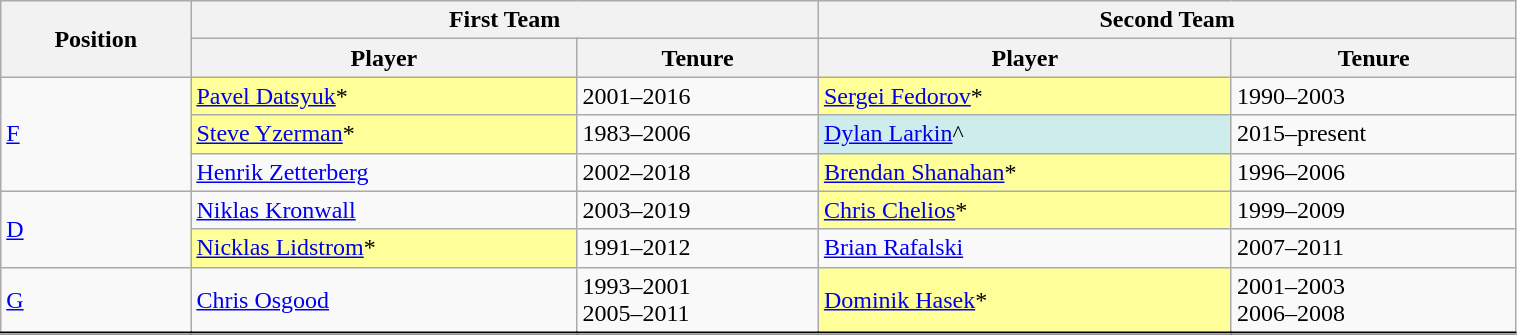<table class="wikitable" style="width:80%">
<tr>
<th rowspan=2>Position</th>
<th colspan=2>First Team</th>
<th colspan=2>Second Team</th>
</tr>
<tr>
<th>Player</th>
<th>Tenure</th>
<th>Player</th>
<th>Tenure</th>
</tr>
<tr>
<td rowspan="3"><a href='#'>F</a></td>
<td bgcolor="#FFFF99"><a href='#'>Pavel Datsyuk</a>*</td>
<td>2001–2016</td>
<td bgcolor="#FFFF99"><a href='#'>Sergei Fedorov</a>*</td>
<td>1990–2003</td>
</tr>
<tr>
<td bgcolor="#FFFF99"><a href='#'>Steve Yzerman</a>*</td>
<td>1983–2006</td>
<td bgcolor="#CFECEC"><a href='#'>Dylan Larkin</a>^</td>
<td>2015–present</td>
</tr>
<tr>
<td><a href='#'>Henrik Zetterberg</a></td>
<td>2002–2018</td>
<td bgcolor="#FFFF99"><a href='#'>Brendan Shanahan</a>*</td>
<td>1996–2006</td>
</tr>
<tr>
<td rowspan="2"><a href='#'>D</a></td>
<td><a href='#'>Niklas Kronwall</a></td>
<td>2003–2019</td>
<td bgcolor="#FFFF99"><a href='#'>Chris Chelios</a>*</td>
<td>1999–2009</td>
</tr>
<tr>
<td bgcolor="#FFFF99"><a href='#'>Nicklas Lidstrom</a>*</td>
<td>1991–2012</td>
<td><a href='#'>Brian Rafalski</a></td>
<td>2007–2011</td>
</tr>
<tr>
<td><a href='#'>G</a></td>
<td><a href='#'>Chris Osgood</a></td>
<td>1993–2001<br>2005–2011</td>
<td bgcolor="#FFFF99"><a href='#'>Dominik Hasek</a>*</td>
<td>2001–2003<br>2006–2008</td>
</tr>
<tr style="border-top:2px solid black">
</tr>
</table>
